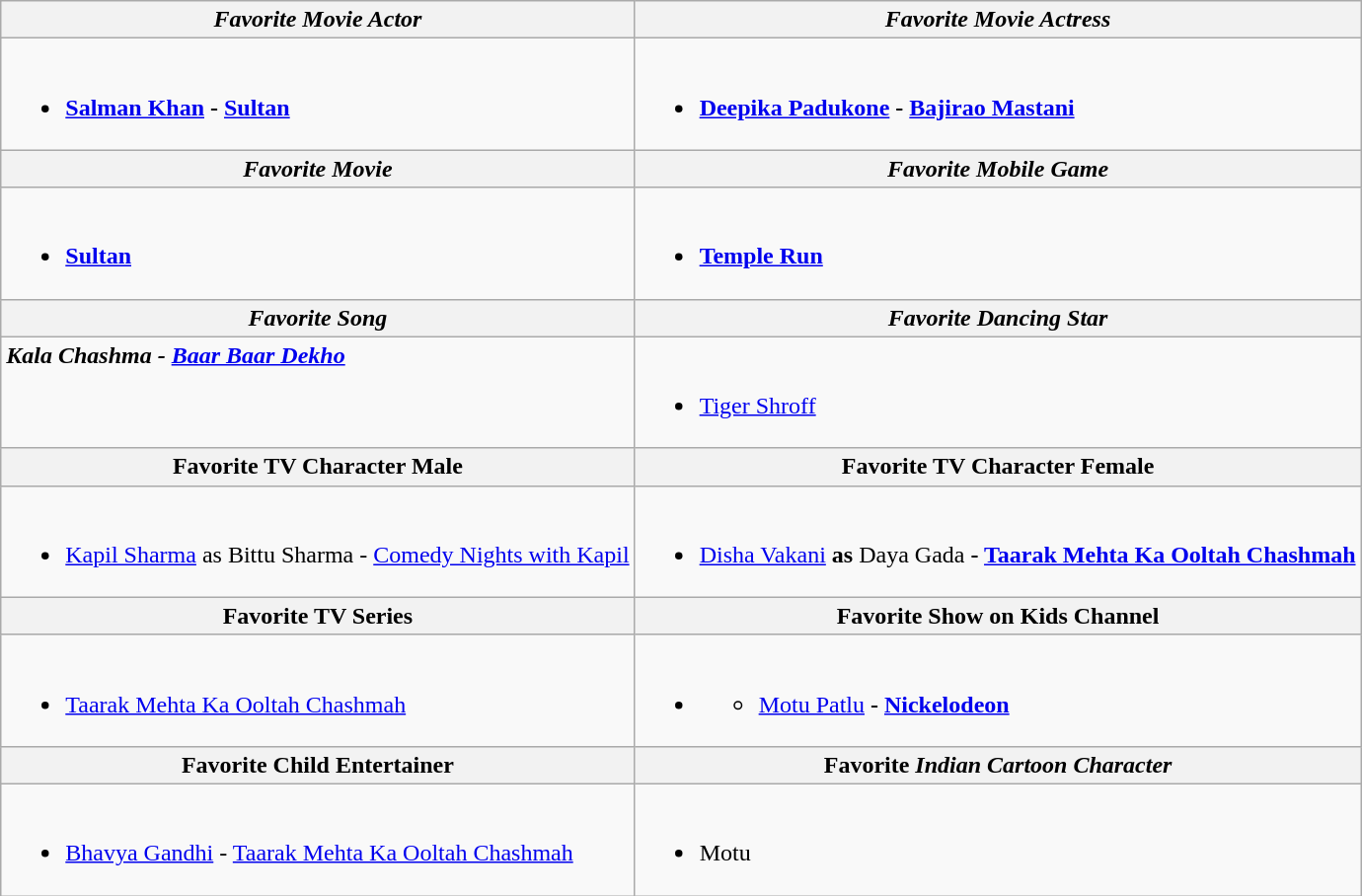<table class="wikitable">
<tr>
<th style="width="><em>Favorite Movie Actor</em></th>
<th style="width="><em>Favorite Movie Actress</em></th>
</tr>
<tr>
<td valign="top"><br><ul><li><strong><a href='#'>Salman Khan</a> - <a href='#'>Sultan</a></strong></li></ul></td>
<td valign="top"><br><ul><li><strong><a href='#'>Deepika Padukone</a> - <a href='#'>Bajirao Mastani</a></strong></li></ul></td>
</tr>
<tr>
<th style="width="><em>Favorite Movie</em></th>
<th style="width="><strong><em>Favorite Mobile Game</em></strong></th>
</tr>
<tr>
<td valign="top"><br><ul><li><a href='#'><strong>Sultan</strong></a></li></ul></td>
<td valign="top"><br><ul><li><strong><a href='#'>Temple Run</a></strong></li></ul></td>
</tr>
<tr>
<th style="width="><em>Favorite Song</em></th>
<th style="width="><em>Favorite Dancing Star</em></th>
</tr>
<tr>
<td valign="top"><strong><em>Kala Chashma<em> - <a href='#'>Baar Baar Dekho</a><strong></td>
<td valign="top"><br><ul><li></strong><a href='#'>Tiger Shroff</a><strong></li></ul></td>
</tr>
<tr>
<th style="width="></em>Favorite TV Character Male<em></th>
<th style="width="></em>Favorite TV Character Female<em></th>
</tr>
<tr>
<td valign="top"><br><ul><li><a href='#'>Kapil Sharma</a> as Bittu Sharma - <a href='#'>Comedy Nights with Kapil</a></li></ul></td>
<td valign="top"><br><ul><li></strong><a href='#'>Disha Vakani</a><strong> as </strong>Daya Gada<strong> - </em><a href='#'>Taarak Mehta Ka Ooltah Chashmah</a><em></li></ul></td>
</tr>
<tr>
<th style="width="></em>Favorite TV Series<em></th>
<th style="width="></em>Favorite Show on Kids Channel<em></th>
</tr>
<tr>
<td valign="top"><br><ul><li></em></strong><a href='#'>Taarak Mehta Ka Ooltah Chashmah</a><strong><em></li></ul></td>
<td valign="top"><br><ul><li><ul><li></strong><a href='#'>Motu Patlu</a> <strong>- <a href='#'>Nickelodeon</a></li></ul></li></ul></td>
</tr>
<tr>
<th style="width="></em>Favorite Child Entertainer<em></th>
<th style="width="></em>Favorite<em> Indian Cartoon Character</th>
</tr>
<tr>
<td valign="top"><br><ul><li></strong><a href='#'>Bhavya Gandhi</a> - <a href='#'>Taarak Mehta Ka Ooltah Chashmah</a><strong></li></ul></td>
<td valign="top"><br><ul><li></strong>Motu<strong></li></ul></td>
</tr>
</table>
